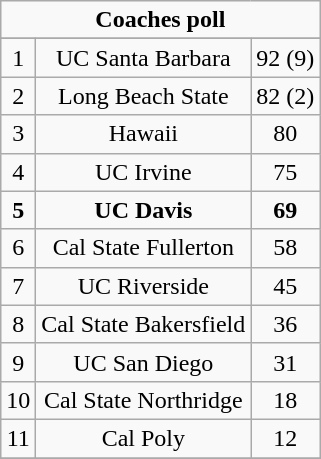<table class="wikitable">
<tr align="center">
<td align="center" Colspan="3"><strong>Coaches poll</strong></td>
</tr>
<tr align="center">
</tr>
<tr align="center">
<td>1</td>
<td>UC Santa Barbara</td>
<td>92 (9)</td>
</tr>
<tr align="center">
<td>2</td>
<td>Long Beach State</td>
<td>82 (2)</td>
</tr>
<tr align="center">
<td>3</td>
<td>Hawaii</td>
<td>80</td>
</tr>
<tr align="center">
<td>4</td>
<td>UC Irvine</td>
<td>75</td>
</tr>
<tr align="center">
<td><strong>5</strong></td>
<td><strong>UC Davis</strong></td>
<td><strong>69</strong></td>
</tr>
<tr align="center">
<td>6</td>
<td>Cal State Fullerton</td>
<td>58</td>
</tr>
<tr align="center">
<td>7</td>
<td>UC Riverside</td>
<td>45</td>
</tr>
<tr align="center">
<td>8</td>
<td>Cal State Bakersfield</td>
<td>36</td>
</tr>
<tr align="center">
<td>9</td>
<td>UC San Diego</td>
<td>31</td>
</tr>
<tr align="center">
<td>10</td>
<td>Cal State Northridge</td>
<td>18</td>
</tr>
<tr align="center">
<td>11</td>
<td>Cal Poly</td>
<td>12</td>
</tr>
<tr align="center">
</tr>
</table>
